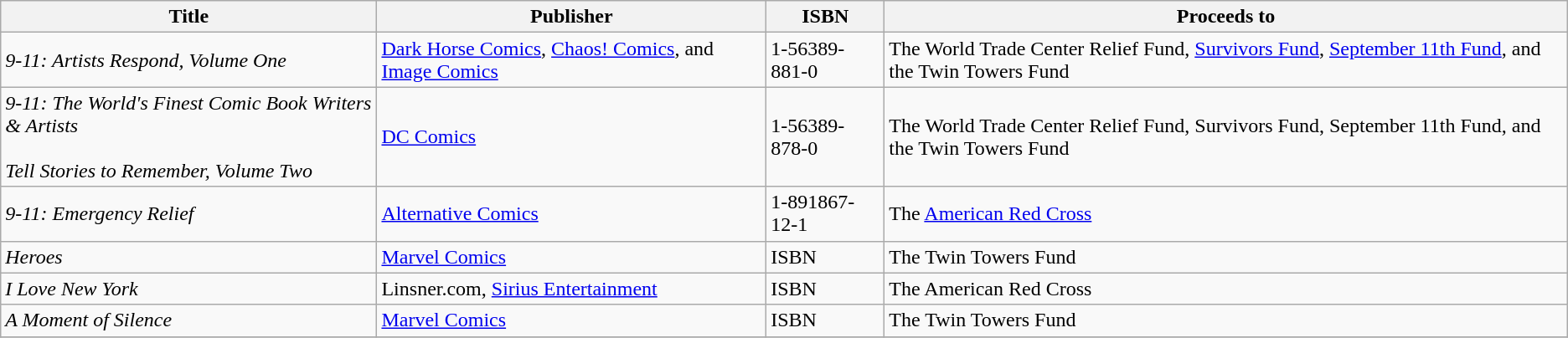<table class="wikitable">
<tr>
<th>Title</th>
<th>Publisher</th>
<th>ISBN</th>
<th>Proceeds to</th>
</tr>
<tr>
<td><em>9-11: Artists Respond, Volume One</em></td>
<td><a href='#'>Dark Horse Comics</a>, <a href='#'>Chaos! Comics</a>, and <a href='#'>Image Comics</a></td>
<td>1-56389-881-0</td>
<td>The World Trade Center Relief Fund, <a href='#'>Survivors Fund</a>, <a href='#'>September 11th Fund</a>, and the Twin Towers Fund</td>
</tr>
<tr>
<td><em>9-11: The World's Finest Comic Book Writers & Artists</em><br><br><em>Tell Stories to Remember, Volume Two</em></td>
<td><a href='#'>DC Comics</a></td>
<td>1-56389-878-0</td>
<td>The World Trade Center Relief Fund, Survivors Fund, September 11th Fund, and the Twin Towers Fund</td>
</tr>
<tr>
<td><em>9-11: Emergency Relief</em></td>
<td><a href='#'>Alternative Comics</a></td>
<td>1-891867-12-1</td>
<td>The <a href='#'>American Red Cross</a></td>
</tr>
<tr>
<td><em>Heroes</em></td>
<td><a href='#'>Marvel Comics</a></td>
<td>ISBN</td>
<td>The Twin Towers Fund</td>
</tr>
<tr>
<td><em>I Love New York</em></td>
<td>Linsner.com, <a href='#'>Sirius Entertainment</a></td>
<td>ISBN</td>
<td>The American Red Cross</td>
</tr>
<tr>
<td><em>A Moment of Silence</em></td>
<td><a href='#'>Marvel Comics</a></td>
<td>ISBN</td>
<td>The Twin Towers Fund</td>
</tr>
<tr>
</tr>
</table>
